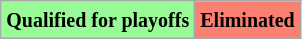<table class="wikitable">
<tr>
<td bgcolor="#98fb98"><small><strong>Qualified for playoffs</strong></small></td>
<td bgcolor="#fa8072"><small><strong>Eliminated</strong> </small></td>
</tr>
</table>
